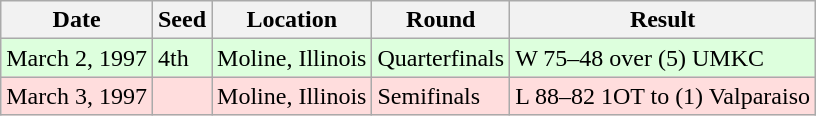<table class="wikitable">
<tr>
<th>Date</th>
<th>Seed</th>
<th>Location</th>
<th>Round</th>
<th>Result</th>
</tr>
<tr style="background:#ddffdd; ">
<td>March 2, 1997</td>
<td>4th</td>
<td>Moline, Illinois</td>
<td>Quarterfinals</td>
<td>W 75–48 over (5) UMKC</td>
</tr>
<tr style="background:#ffdddd; ">
<td>March 3, 1997</td>
<td></td>
<td>Moline, Illinois</td>
<td>Semifinals</td>
<td>L 88–82 1OT to (1) Valparaiso</td>
</tr>
</table>
